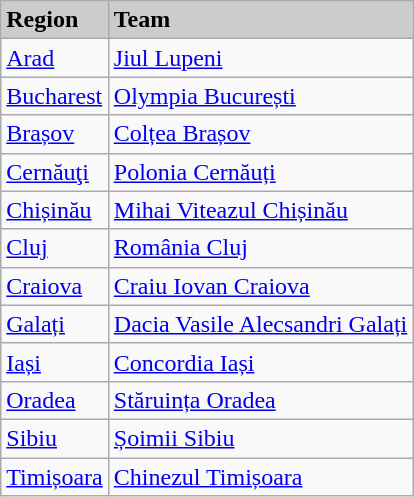<table class="wikitable">
<tr style="background:#ccc;font-weight:bold">
<td>Region</td>
<td>Team</td>
</tr>
<tr>
<td><a href='#'>Arad</a></td>
<td><a href='#'>Jiul Lupeni</a></td>
</tr>
<tr>
<td><a href='#'>Bucharest</a></td>
<td><a href='#'>Olympia București</a></td>
</tr>
<tr>
<td><a href='#'>Brașov</a></td>
<td><a href='#'>Colțea Brașov</a></td>
</tr>
<tr>
<td><a href='#'>Cernăuţi</a></td>
<td><a href='#'>Polonia Cernăuți</a></td>
</tr>
<tr>
<td><a href='#'>Chișinău</a></td>
<td><a href='#'>Mihai Viteazul Chișinău</a></td>
</tr>
<tr>
<td><a href='#'>Cluj</a></td>
<td><a href='#'>România Cluj</a></td>
</tr>
<tr>
<td><a href='#'>Craiova</a></td>
<td><a href='#'>Craiu Iovan Craiova</a></td>
</tr>
<tr>
<td><a href='#'>Galați</a></td>
<td><a href='#'>Dacia Vasile Alecsandri Galați</a></td>
</tr>
<tr>
<td><a href='#'>Iași</a></td>
<td><a href='#'>Concordia Iași</a></td>
</tr>
<tr>
<td><a href='#'>Oradea</a></td>
<td><a href='#'>Stăruința Oradea</a></td>
</tr>
<tr>
<td><a href='#'>Sibiu</a></td>
<td><a href='#'>Șoimii Sibiu</a></td>
</tr>
<tr>
<td><a href='#'>Timișoara</a></td>
<td><a href='#'>Chinezul Timișoara</a></td>
</tr>
</table>
